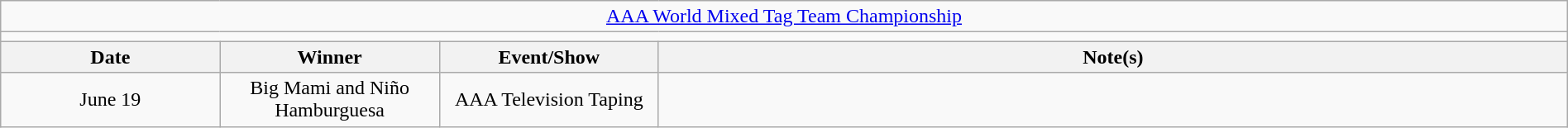<table class="wikitable" style="text-align:center; width:100%;">
<tr>
<td colspan="5"><a href='#'>AAA World Mixed Tag Team Championship</a></td>
</tr>
<tr>
<td colspan="5"><strong></strong></td>
</tr>
<tr>
<th width="14%">Date</th>
<th width="14%">Winner</th>
<th width="14%">Event/Show</th>
<th width="58%">Note(s)</th>
</tr>
<tr>
<td>June 19</td>
<td>Big Mami and Niño Hamburguesa</td>
<td>AAA Television Taping</td>
<td align="left"></td>
</tr>
</table>
